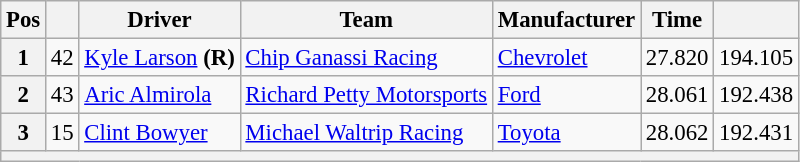<table class="wikitable" style="font-size:95%">
<tr>
<th>Pos</th>
<th></th>
<th>Driver</th>
<th>Team</th>
<th>Manufacturer</th>
<th>Time</th>
<th></th>
</tr>
<tr>
<th>1</th>
<td>42</td>
<td><a href='#'>Kyle Larson</a> <strong>(R)</strong></td>
<td><a href='#'>Chip Ganassi Racing</a></td>
<td><a href='#'>Chevrolet</a></td>
<td>27.820</td>
<td>194.105</td>
</tr>
<tr>
<th>2</th>
<td>43</td>
<td><a href='#'>Aric Almirola</a></td>
<td><a href='#'>Richard Petty Motorsports</a></td>
<td><a href='#'>Ford</a></td>
<td>28.061</td>
<td>192.438</td>
</tr>
<tr>
<th>3</th>
<td>15</td>
<td><a href='#'>Clint Bowyer</a></td>
<td><a href='#'>Michael Waltrip Racing</a></td>
<td><a href='#'>Toyota</a></td>
<td>28.062</td>
<td>192.431</td>
</tr>
<tr>
<th colspan="7"></th>
</tr>
</table>
